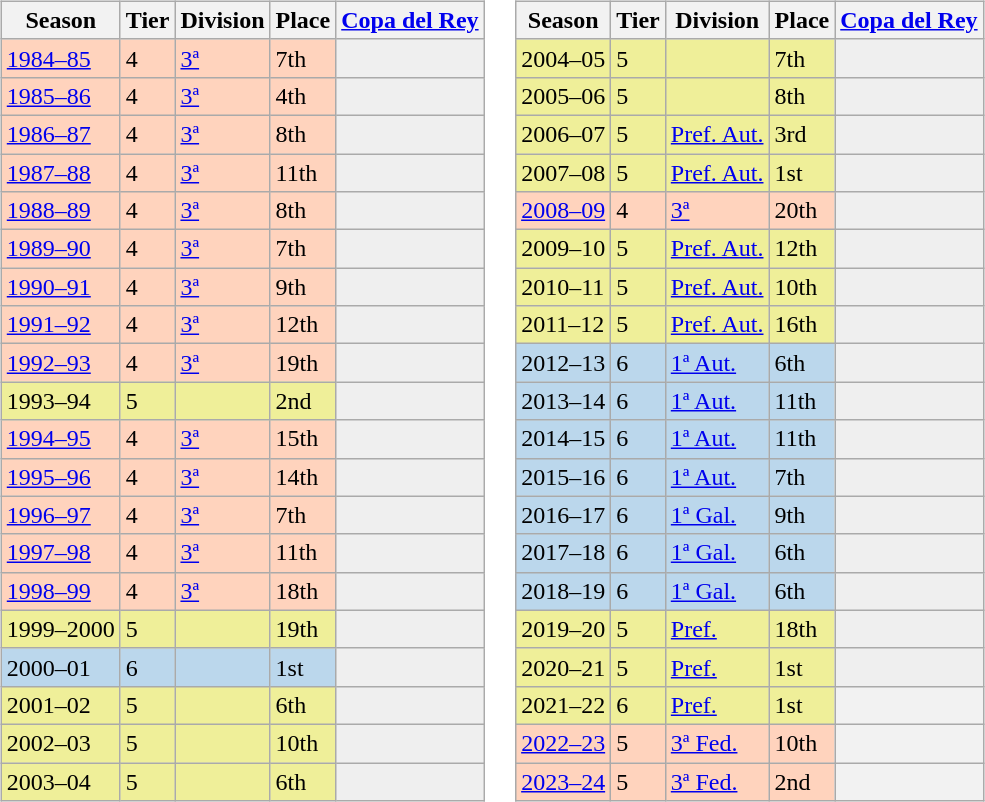<table>
<tr>
<td valign="top" width=0%><br><table class="wikitable">
<tr style="background:#f0f6fa;">
<th>Season</th>
<th>Tier</th>
<th>Division</th>
<th>Place</th>
<th><a href='#'>Copa del Rey</a></th>
</tr>
<tr>
<td style="background:#FFD3BD;"><a href='#'>1984–85</a></td>
<td style="background:#FFD3BD;">4</td>
<td style="background:#FFD3BD;"><a href='#'>3ª</a></td>
<td style="background:#FFD3BD;">7th</td>
<th style="background:#efefef;"></th>
</tr>
<tr>
<td style="background:#FFD3BD;"><a href='#'>1985–86</a></td>
<td style="background:#FFD3BD;">4</td>
<td style="background:#FFD3BD;"><a href='#'>3ª</a></td>
<td style="background:#FFD3BD;">4th</td>
<th style="background:#efefef;"></th>
</tr>
<tr>
<td style="background:#FFD3BD;"><a href='#'>1986–87</a></td>
<td style="background:#FFD3BD;">4</td>
<td style="background:#FFD3BD;"><a href='#'>3ª</a></td>
<td style="background:#FFD3BD;">8th</td>
<td style="background:#efefef;"></td>
</tr>
<tr>
<td style="background:#FFD3BD;"><a href='#'>1987–88</a></td>
<td style="background:#FFD3BD;">4</td>
<td style="background:#FFD3BD;"><a href='#'>3ª</a></td>
<td style="background:#FFD3BD;">11th</td>
<td style="background:#efefef;"></td>
</tr>
<tr>
<td style="background:#FFD3BD;"><a href='#'>1988–89</a></td>
<td style="background:#FFD3BD;">4</td>
<td style="background:#FFD3BD;"><a href='#'>3ª</a></td>
<td style="background:#FFD3BD;">8th</td>
<th style="background:#efefef;"></th>
</tr>
<tr>
<td style="background:#FFD3BD;"><a href='#'>1989–90</a></td>
<td style="background:#FFD3BD;">4</td>
<td style="background:#FFD3BD;"><a href='#'>3ª</a></td>
<td style="background:#FFD3BD;">7th</td>
<th style="background:#efefef;"></th>
</tr>
<tr>
<td style="background:#FFD3BD;"><a href='#'>1990–91</a></td>
<td style="background:#FFD3BD;">4</td>
<td style="background:#FFD3BD;"><a href='#'>3ª</a></td>
<td style="background:#FFD3BD;">9th</td>
<th style="background:#efefef;"></th>
</tr>
<tr>
<td style="background:#FFD3BD;"><a href='#'>1991–92</a></td>
<td style="background:#FFD3BD;">4</td>
<td style="background:#FFD3BD;"><a href='#'>3ª</a></td>
<td style="background:#FFD3BD;">12th</td>
<th style="background:#efefef;"></th>
</tr>
<tr>
<td style="background:#FFD3BD;"><a href='#'>1992–93</a></td>
<td style="background:#FFD3BD;">4</td>
<td style="background:#FFD3BD;"><a href='#'>3ª</a></td>
<td style="background:#FFD3BD;">19th</td>
<td style="background:#efefef;"></td>
</tr>
<tr>
<td style="background:#EFEF99;">1993–94</td>
<td style="background:#EFEF99;">5</td>
<td style="background:#EFEF99;"></td>
<td style="background:#EFEF99;">2nd</td>
<th style="background:#efefef;"></th>
</tr>
<tr>
<td style="background:#FFD3BD;"><a href='#'>1994–95</a></td>
<td style="background:#FFD3BD;">4</td>
<td style="background:#FFD3BD;"><a href='#'>3ª</a></td>
<td style="background:#FFD3BD;">15th</td>
<td style="background:#efefef;"></td>
</tr>
<tr>
<td style="background:#FFD3BD;"><a href='#'>1995–96</a></td>
<td style="background:#FFD3BD;">4</td>
<td style="background:#FFD3BD;"><a href='#'>3ª</a></td>
<td style="background:#FFD3BD;">14th</td>
<th style="background:#efefef;"></th>
</tr>
<tr>
<td style="background:#FFD3BD;"><a href='#'>1996–97</a></td>
<td style="background:#FFD3BD;">4</td>
<td style="background:#FFD3BD;"><a href='#'>3ª</a></td>
<td style="background:#FFD3BD;">7th</td>
<th style="background:#efefef;"></th>
</tr>
<tr>
<td style="background:#FFD3BD;"><a href='#'>1997–98</a></td>
<td style="background:#FFD3BD;">4</td>
<td style="background:#FFD3BD;"><a href='#'>3ª</a></td>
<td style="background:#FFD3BD;">11th</td>
<th style="background:#efefef;"></th>
</tr>
<tr>
<td style="background:#FFD3BD;"><a href='#'>1998–99</a></td>
<td style="background:#FFD3BD;">4</td>
<td style="background:#FFD3BD;"><a href='#'>3ª</a></td>
<td style="background:#FFD3BD;">18th</td>
<th style="background:#efefef;"></th>
</tr>
<tr>
<td style="background:#EFEF99;">1999–2000</td>
<td style="background:#EFEF99;">5</td>
<td style="background:#EFEF99;"></td>
<td style="background:#EFEF99;">19th</td>
<th style="background:#efefef;"></th>
</tr>
<tr>
<td style="background:#BBD7EC;">2000–01</td>
<td style="background:#BBD7EC;">6</td>
<td style="background:#BBD7EC;"></td>
<td style="background:#BBD7EC;">1st</td>
<th style="background:#efefef;"></th>
</tr>
<tr>
<td style="background:#EFEF99;">2001–02</td>
<td style="background:#EFEF99;">5</td>
<td style="background:#EFEF99;"></td>
<td style="background:#EFEF99;">6th</td>
<th style="background:#efefef;"></th>
</tr>
<tr>
<td style="background:#EFEF99;">2002–03</td>
<td style="background:#EFEF99;">5</td>
<td style="background:#EFEF99;"></td>
<td style="background:#EFEF99;">10th</td>
<th style="background:#efefef;"></th>
</tr>
<tr>
<td style="background:#EFEF99;">2003–04</td>
<td style="background:#EFEF99;">5</td>
<td style="background:#EFEF99;"></td>
<td style="background:#EFEF99;">6th</td>
<th style="background:#efefef;"></th>
</tr>
</table>
</td>
<td valign="top" width=0%><br><table class="wikitable">
<tr style="background:#f0f6fa;">
<th>Season</th>
<th>Tier</th>
<th>Division</th>
<th>Place</th>
<th><a href='#'>Copa del Rey</a></th>
</tr>
<tr>
<td style="background:#EFEF99;">2004–05</td>
<td style="background:#EFEF99;">5</td>
<td style="background:#EFEF99;"></td>
<td style="background:#EFEF99;">7th</td>
<th style="background:#efefef;"></th>
</tr>
<tr>
<td style="background:#EFEF99;">2005–06</td>
<td style="background:#EFEF99;">5</td>
<td style="background:#EFEF99;"></td>
<td style="background:#EFEF99;">8th</td>
<th style="background:#efefef;"></th>
</tr>
<tr>
<td style="background:#EFEF99;">2006–07</td>
<td style="background:#EFEF99;">5</td>
<td style="background:#EFEF99;"><a href='#'>Pref. Aut.</a></td>
<td style="background:#EFEF99;">3rd</td>
<th style="background:#efefef;"></th>
</tr>
<tr>
<td style="background:#EFEF99;">2007–08</td>
<td style="background:#EFEF99;">5</td>
<td style="background:#EFEF99;"><a href='#'>Pref. Aut.</a></td>
<td style="background:#EFEF99;">1st</td>
<th style="background:#efefef;"></th>
</tr>
<tr>
<td style="background:#FFD3BD;"><a href='#'>2008–09</a></td>
<td style="background:#FFD3BD;">4</td>
<td style="background:#FFD3BD;"><a href='#'>3ª</a></td>
<td style="background:#FFD3BD;">20th</td>
<th style="background:#efefef;"></th>
</tr>
<tr>
<td style="background:#EFEF99;">2009–10</td>
<td style="background:#EFEF99;">5</td>
<td style="background:#EFEF99;"><a href='#'>Pref. Aut.</a></td>
<td style="background:#EFEF99;">12th</td>
<th style="background:#efefef;"></th>
</tr>
<tr>
<td style="background:#EFEF99;">2010–11</td>
<td style="background:#EFEF99;">5</td>
<td style="background:#EFEF99;"><a href='#'>Pref. Aut.</a></td>
<td style="background:#EFEF99;">10th</td>
<th style="background:#efefef;"></th>
</tr>
<tr>
<td style="background:#EFEF99;">2011–12</td>
<td style="background:#EFEF99;">5</td>
<td style="background:#EFEF99;"><a href='#'>Pref. Aut.</a></td>
<td style="background:#EFEF99;">16th</td>
<th style="background:#efefef;"></th>
</tr>
<tr>
<td style="background:#BBD7EC;">2012–13</td>
<td style="background:#BBD7EC;">6</td>
<td style="background:#BBD7EC;"><a href='#'>1ª Aut.</a></td>
<td style="background:#BBD7EC;">6th</td>
<th style="background:#efefef;"></th>
</tr>
<tr>
<td style="background:#BBD7EC;">2013–14</td>
<td style="background:#BBD7EC;">6</td>
<td style="background:#BBD7EC;"><a href='#'>1ª Aut.</a></td>
<td style="background:#BBD7EC;">11th</td>
<th style="background:#efefef;"></th>
</tr>
<tr>
<td style="background:#BBD7EC;">2014–15</td>
<td style="background:#BBD7EC;">6</td>
<td style="background:#BBD7EC;"><a href='#'>1ª Aut.</a></td>
<td style="background:#BBD7EC;">11th</td>
<th style="background:#efefef;"></th>
</tr>
<tr>
<td style="background:#BBD7EC;">2015–16</td>
<td style="background:#BBD7EC;">6</td>
<td style="background:#BBD7EC;"><a href='#'>1ª Aut.</a></td>
<td style="background:#BBD7EC;">7th</td>
<th style="background:#efefef;"></th>
</tr>
<tr>
<td style="background:#BBD7EC;">2016–17</td>
<td style="background:#BBD7EC;">6</td>
<td style="background:#BBD7EC;"><a href='#'>1ª Gal.</a></td>
<td style="background:#BBD7EC;">9th</td>
<th style="background:#efefef;"></th>
</tr>
<tr>
<td style="background:#BBD7EC;">2017–18</td>
<td style="background:#BBD7EC;">6</td>
<td style="background:#BBD7EC;"><a href='#'>1ª Gal.</a></td>
<td style="background:#BBD7EC;">6th</td>
<th style="background:#efefef;"></th>
</tr>
<tr>
<td style="background:#BBD7EC;">2018–19</td>
<td style="background:#BBD7EC;">6</td>
<td style="background:#BBD7EC;"><a href='#'>1ª Gal.</a></td>
<td style="background:#BBD7EC;">6th</td>
<th style="background:#efefef;"></th>
</tr>
<tr>
<td style="background:#EFEF99;">2019–20</td>
<td style="background:#EFEF99;">5</td>
<td style="background:#EFEF99;"><a href='#'>Pref.</a></td>
<td style="background:#EFEF99;">18th</td>
<th style="background:#efefef;"></th>
</tr>
<tr>
<td style="background:#EFEF99;">2020–21</td>
<td style="background:#EFEF99;">5</td>
<td style="background:#EFEF99;"><a href='#'>Pref.</a></td>
<td style="background:#EFEF99;">1st</td>
<th style="background:#efefef;"></th>
</tr>
<tr>
<td style="background:#EFEF99;">2021–22</td>
<td style="background:#EFEF99;">6</td>
<td style="background:#EFEF99;"><a href='#'>Pref.</a></td>
<td style="background:#EFEF99;">1st</td>
<th></th>
</tr>
<tr>
<td style="background:#FFD3BD;"><a href='#'>2022–23</a></td>
<td style="background:#FFD3BD;">5</td>
<td style="background:#FFD3BD;"><a href='#'>3ª Fed.</a></td>
<td style="background:#FFD3BD;">10th</td>
<th></th>
</tr>
<tr>
<td style="background:#FFD3BD;"><a href='#'>2023–24</a></td>
<td style="background:#FFD3BD;">5</td>
<td style="background:#FFD3BD;"><a href='#'>3ª Fed.</a></td>
<td style="background:#FFD3BD;">2nd</td>
<th></th>
</tr>
</table>
</td>
</tr>
</table>
